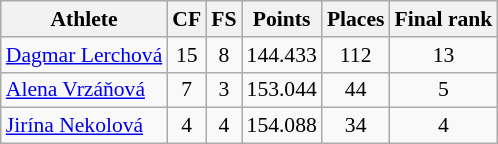<table class="wikitable" border="1" style="font-size:90%">
<tr>
<th>Athlete</th>
<th>CF</th>
<th>FS</th>
<th>Points</th>
<th>Places</th>
<th>Final rank</th>
</tr>
<tr align=center>
<td align=left><a href='#'>Dagmar Lerchová</a></td>
<td>15</td>
<td>8</td>
<td>144.433</td>
<td>112</td>
<td>13</td>
</tr>
<tr align=center>
<td align=left><a href='#'>Alena Vrzáňová</a></td>
<td>7</td>
<td>3</td>
<td>153.044</td>
<td>44</td>
<td>5</td>
</tr>
<tr align=center>
<td align=left><a href='#'>Jirína Nekolová</a></td>
<td>4</td>
<td>4</td>
<td>154.088</td>
<td>34</td>
<td>4</td>
</tr>
</table>
